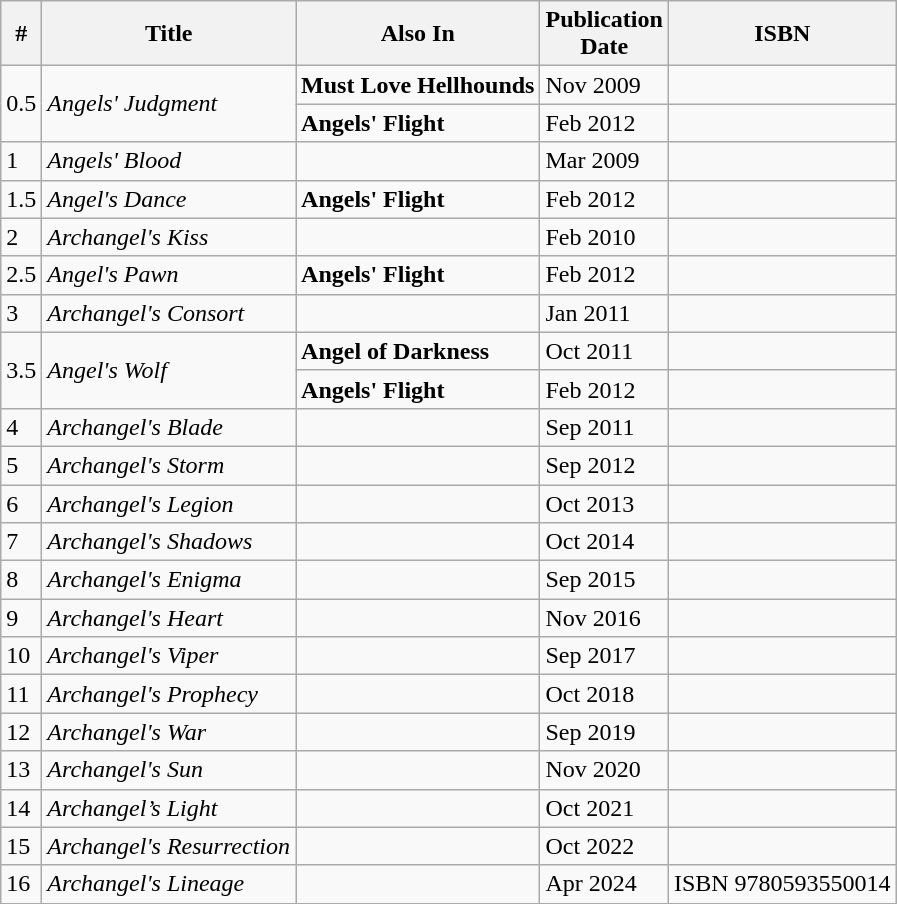<table class="wikitable">
<tr>
<th>#</th>
<th>Title</th>
<th>Also In</th>
<th>Publication<br>Date</th>
<th>ISBN</th>
</tr>
<tr>
<td rowspan="2">0.5</td>
<td rowspan="2"><em>Angels' Judgment</em></td>
<td><strong>Must Love Hellhounds</strong></td>
<td>Nov 2009</td>
<td></td>
</tr>
<tr>
<td><strong>Angels' Flight</strong></td>
<td>Feb 2012</td>
<td></td>
</tr>
<tr>
<td>1</td>
<td><em>Angels' Blood</em></td>
<td></td>
<td>Mar 2009</td>
<td></td>
</tr>
<tr>
<td>1.5</td>
<td><em>Angel's Dance</em></td>
<td><strong>Angels' Flight</strong></td>
<td>Feb 2012</td>
<td></td>
</tr>
<tr>
<td>2</td>
<td><em>Archangel's Kiss</em></td>
<td></td>
<td>Feb 2010</td>
<td></td>
</tr>
<tr>
<td>2.5</td>
<td><em>Angel's Pawn</em></td>
<td><strong>Angels' Flight</strong></td>
<td>Feb 2012</td>
<td></td>
</tr>
<tr>
<td>3</td>
<td><em>Archangel's Consort</em></td>
<td></td>
<td>Jan 2011</td>
<td></td>
</tr>
<tr>
<td rowspan="2">3.5</td>
<td rowspan="2"><em>Angel's Wolf</em></td>
<td><strong>Angel of Darkness</strong></td>
<td>Oct 2011</td>
<td></td>
</tr>
<tr>
<td><strong>Angels' Flight</strong></td>
<td>Feb 2012</td>
<td></td>
</tr>
<tr>
<td>4</td>
<td><em>Archangel's Blade</em></td>
<td></td>
<td>Sep 2011</td>
<td></td>
</tr>
<tr>
<td>5</td>
<td><em>Archangel's Storm</em></td>
<td></td>
<td>Sep 2012</td>
<td></td>
</tr>
<tr>
<td>6</td>
<td><em>Archangel's Legion</em></td>
<td></td>
<td>Oct 2013</td>
<td></td>
</tr>
<tr>
<td>7</td>
<td><em>Archangel's Shadows</em></td>
<td></td>
<td>Oct 2014</td>
<td></td>
</tr>
<tr>
<td>8</td>
<td><em>Archangel's Enigma</em></td>
<td></td>
<td>Sep 2015</td>
<td></td>
</tr>
<tr>
<td>9</td>
<td><em>Archangel's Heart</em></td>
<td></td>
<td>Nov 2016</td>
<td></td>
</tr>
<tr>
<td>10</td>
<td><em>Archangel's Viper</em></td>
<td></td>
<td>Sep 2017</td>
<td></td>
</tr>
<tr>
<td>11</td>
<td><em>Archangel's Prophecy</em></td>
<td></td>
<td>Oct 2018</td>
<td></td>
</tr>
<tr>
<td>12</td>
<td><em>Archangel's War</em></td>
<td></td>
<td>Sep 2019</td>
<td></td>
</tr>
<tr>
<td>13</td>
<td><em>Archangel's Sun</em></td>
<td></td>
<td>Nov 2020</td>
<td></td>
</tr>
<tr>
<td>14</td>
<td><em>Archangel’s Light</em></td>
<td></td>
<td>Oct 2021</td>
<td></td>
</tr>
<tr>
<td>15</td>
<td><em>Archangel's Resurrection</em></td>
<td></td>
<td>Oct 2022</td>
<td></td>
</tr>
<tr>
<td>16</td>
<td><em>Archangel's Lineage</em></td>
<td></td>
<td>Apr 2024</td>
<td>ISBN 9780593550014</td>
</tr>
</table>
